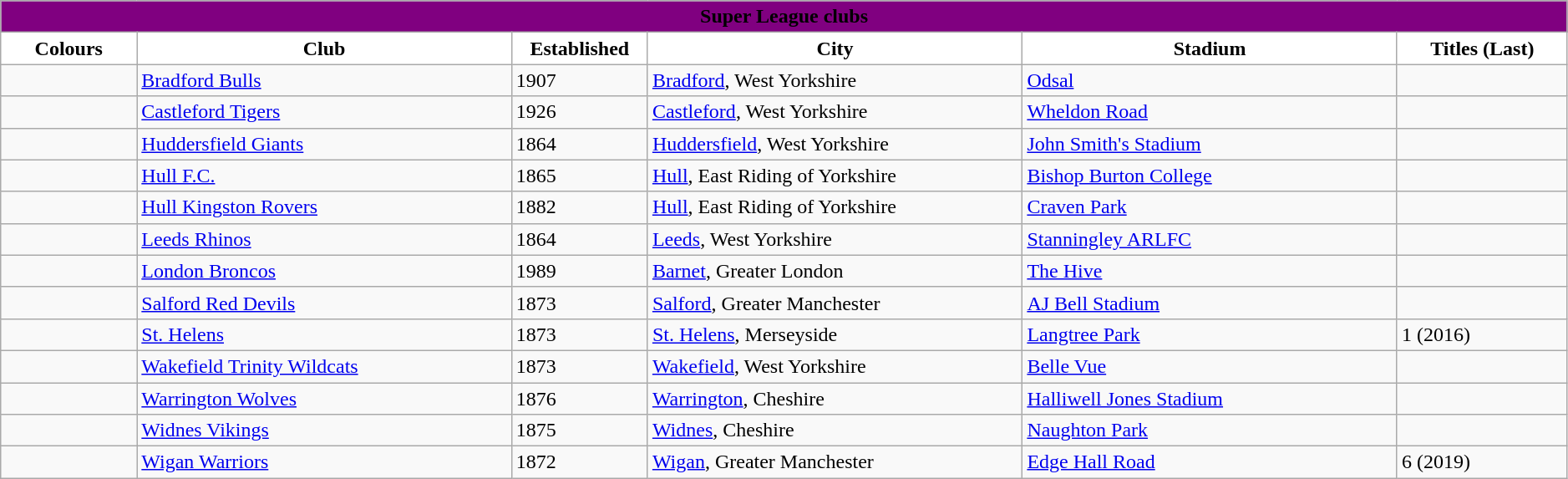<table class="wikitable" style="width: 99%">
<tr>
<td style="background:purple; text-align:center;" colspan="9"><strong><span>Super League clubs</span></strong></td>
</tr>
<tr>
<th style="background:white; width:8%">Colours</th>
<th style="background:white; width:22%">Club</th>
<th style="background:white; width:8%">Established</th>
<th style="background:white; width:22%">City</th>
<th style="background:white; width:22%">Stadium</th>
<th style="background:white; width:10%">Titles (Last)</th>
</tr>
<tr>
<td></td>
<td><a href='#'>Bradford Bulls</a></td>
<td>1907</td>
<td><a href='#'>Bradford</a>, West Yorkshire</td>
<td><a href='#'>Odsal</a></td>
<td></td>
</tr>
<tr>
<td></td>
<td><a href='#'>Castleford Tigers</a></td>
<td>1926</td>
<td><a href='#'>Castleford</a>, West Yorkshire</td>
<td><a href='#'>Wheldon Road</a></td>
<td></td>
</tr>
<tr>
<td></td>
<td><a href='#'>Huddersfield Giants</a></td>
<td>1864</td>
<td><a href='#'>Huddersfield</a>, West Yorkshire</td>
<td><a href='#'>John Smith's Stadium</a></td>
<td></td>
</tr>
<tr>
<td></td>
<td><a href='#'>Hull F.C.</a></td>
<td>1865</td>
<td><a href='#'>Hull</a>, East Riding of Yorkshire</td>
<td><a href='#'>Bishop Burton College</a></td>
<td></td>
</tr>
<tr>
<td></td>
<td><a href='#'>Hull Kingston Rovers</a></td>
<td>1882</td>
<td><a href='#'>Hull</a>, East Riding of Yorkshire</td>
<td><a href='#'>Craven Park</a></td>
<td></td>
</tr>
<tr>
<td></td>
<td><a href='#'>Leeds Rhinos</a></td>
<td>1864</td>
<td><a href='#'>Leeds</a>, West Yorkshire</td>
<td><a href='#'>Stanningley ARLFC</a></td>
<td></td>
</tr>
<tr>
<td></td>
<td><a href='#'>London Broncos</a></td>
<td>1989</td>
<td><a href='#'>Barnet</a>, Greater London</td>
<td><a href='#'>The Hive</a></td>
<td></td>
</tr>
<tr>
<td></td>
<td><a href='#'>Salford Red Devils</a></td>
<td>1873</td>
<td><a href='#'>Salford</a>, Greater Manchester</td>
<td><a href='#'>AJ Bell Stadium</a></td>
<td></td>
</tr>
<tr>
<td></td>
<td><a href='#'>St. Helens</a></td>
<td>1873</td>
<td><a href='#'>St. Helens</a>, Merseyside</td>
<td><a href='#'>Langtree Park</a></td>
<td>1 (2016)</td>
</tr>
<tr>
<td></td>
<td><a href='#'>Wakefield Trinity Wildcats</a></td>
<td>1873</td>
<td><a href='#'>Wakefield</a>, West Yorkshire</td>
<td><a href='#'>Belle Vue</a></td>
<td></td>
</tr>
<tr>
<td></td>
<td><a href='#'>Warrington Wolves</a></td>
<td>1876</td>
<td><a href='#'>Warrington</a>, Cheshire</td>
<td><a href='#'>Halliwell Jones Stadium</a></td>
<td></td>
</tr>
<tr>
<td></td>
<td><a href='#'>Widnes Vikings</a></td>
<td>1875</td>
<td><a href='#'>Widnes</a>, Cheshire</td>
<td><a href='#'>Naughton Park</a></td>
<td></td>
</tr>
<tr>
<td></td>
<td><a href='#'>Wigan Warriors</a></td>
<td>1872</td>
<td><a href='#'>Wigan</a>, Greater Manchester</td>
<td><a href='#'>Edge Hall Road</a></td>
<td>6 (2019)</td>
</tr>
</table>
